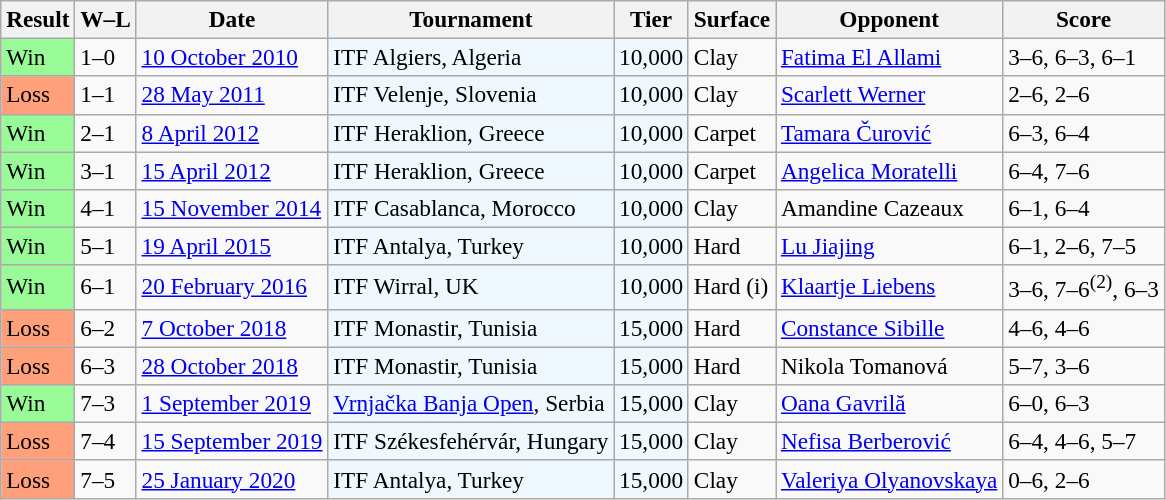<table class="sortable wikitable" style=font-size:97%>
<tr>
<th>Result</th>
<th class="unsortable">W–L</th>
<th>Date</th>
<th>Tournament</th>
<th>Tier</th>
<th>Surface</th>
<th>Opponent</th>
<th class="unsortable">Score</th>
</tr>
<tr>
<td style="background:#98fb98;">Win</td>
<td>1–0</td>
<td><a href='#'>10 October 2010</a></td>
<td style="background:#f0f8ff;">ITF Algiers, Algeria</td>
<td style="background:#f0f8ff;">10,000</td>
<td>Clay</td>
<td> <a href='#'>Fatima El Allami</a></td>
<td>3–6, 6–3, 6–1</td>
</tr>
<tr>
<td style="background:#ffa07a;">Loss</td>
<td>1–1</td>
<td><a href='#'>28 May 2011</a></td>
<td style="background:#f0f8ff;">ITF Velenje, Slovenia</td>
<td style="background:#f0f8ff;">10,000</td>
<td>Clay</td>
<td> <a href='#'>Scarlett Werner</a></td>
<td>2–6, 2–6</td>
</tr>
<tr>
<td style="background:#98fb98;">Win</td>
<td>2–1</td>
<td><a href='#'>8 April 2012</a></td>
<td style="background:#f0f8ff;">ITF Heraklion, Greece</td>
<td style="background:#f0f8ff;">10,000</td>
<td>Carpet</td>
<td> <a href='#'>Tamara Čurović</a></td>
<td>6–3, 6–4</td>
</tr>
<tr>
<td style="background:#98fb98;">Win</td>
<td>3–1</td>
<td><a href='#'>15 April 2012</a></td>
<td style="background:#f0f8ff;">ITF Heraklion, Greece</td>
<td style="background:#f0f8ff;">10,000</td>
<td>Carpet</td>
<td> <a href='#'>Angelica Moratelli</a></td>
<td>6–4, 7–6</td>
</tr>
<tr>
<td style="background:#98fb98;">Win</td>
<td>4–1</td>
<td><a href='#'>15 November 2014</a></td>
<td style="background:#f0f8ff;">ITF Casablanca, Morocco</td>
<td style="background:#f0f8ff;">10,000</td>
<td>Clay</td>
<td> Amandine Cazeaux</td>
<td>6–1, 6–4</td>
</tr>
<tr>
<td style="background:#98fb98;">Win</td>
<td>5–1</td>
<td><a href='#'>19 April 2015</a></td>
<td style="background:#f0f8ff;">ITF Antalya, Turkey</td>
<td style="background:#f0f8ff;">10,000</td>
<td>Hard</td>
<td> <a href='#'>Lu Jiajing</a></td>
<td>6–1, 2–6, 7–5</td>
</tr>
<tr>
<td style="background:#98fb98;">Win</td>
<td>6–1</td>
<td><a href='#'>20 February 2016</a></td>
<td style="background:#f0f8ff;">ITF Wirral, UK</td>
<td style="background:#f0f8ff;">10,000</td>
<td>Hard (i)</td>
<td> <a href='#'>Klaartje Liebens</a></td>
<td>3–6, 7–6<sup>(2)</sup>, 6–3</td>
</tr>
<tr>
<td style="background:#ffa07a;">Loss</td>
<td>6–2</td>
<td><a href='#'>7 October 2018</a></td>
<td style="background:#f0f8ff;">ITF Monastir, Tunisia</td>
<td style="background:#f0f8ff;">15,000</td>
<td>Hard</td>
<td> <a href='#'>Constance Sibille</a></td>
<td>4–6, 4–6</td>
</tr>
<tr>
<td style="background:#ffa07a;">Loss</td>
<td>6–3</td>
<td><a href='#'>28 October 2018</a></td>
<td style="background:#f0f8ff;">ITF Monastir, Tunisia</td>
<td style="background:#f0f8ff;">15,000</td>
<td>Hard</td>
<td> Nikola Tomanová</td>
<td>5–7, 3–6</td>
</tr>
<tr>
<td style="background:#98fb98;">Win</td>
<td>7–3</td>
<td><a href='#'>1 September 2019</a></td>
<td style="background:#f0f8ff;"><a href='#'>Vrnjačka Banja Open</a>, Serbia</td>
<td style="background:#f0f8ff;">15,000</td>
<td>Clay</td>
<td> <a href='#'>Oana Gavrilă</a></td>
<td>6–0, 6–3</td>
</tr>
<tr>
<td style="background:#ffa07a;">Loss</td>
<td>7–4</td>
<td><a href='#'>15 September 2019</a></td>
<td style="background:#f0f8ff;">ITF Székesfehérvár, Hungary</td>
<td style="background:#f0f8ff;">15,000</td>
<td>Clay</td>
<td> <a href='#'>Nefisa Berberović</a></td>
<td>6–4, 4–6, 5–7</td>
</tr>
<tr>
<td style="background:#ffa07a;">Loss</td>
<td>7–5</td>
<td><a href='#'>25 January 2020</a></td>
<td style="background:#f0f8ff;">ITF Antalya, Turkey</td>
<td style="background:#f0f8ff;">15,000</td>
<td>Clay</td>
<td> <a href='#'>Valeriya Olyanovskaya</a></td>
<td>0–6, 2–6</td>
</tr>
</table>
